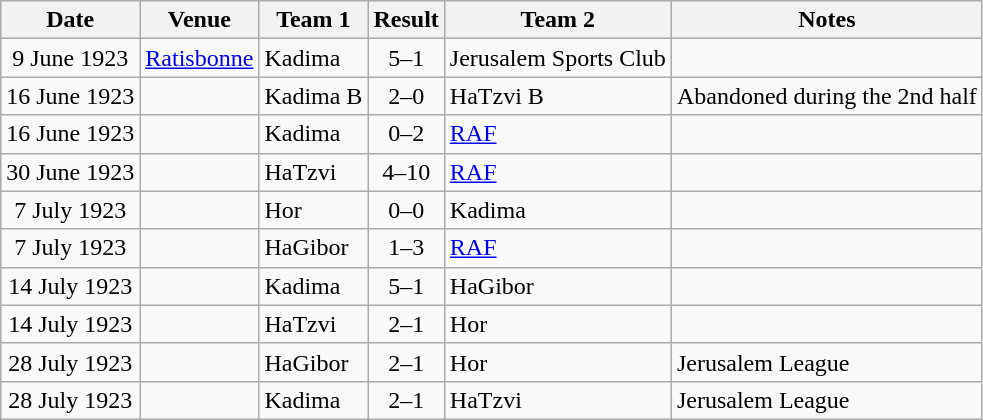<table class="wikitable">
<tr>
<th>Date</th>
<th>Venue</th>
<th>Team 1</th>
<th>Result</th>
<th>Team 2</th>
<th>Notes</th>
</tr>
<tr>
<td align=center>9 June 1923</td>
<td><a href='#'>Ratisbonne</a></td>
<td>Kadima</td>
<td align=center>5–1</td>
<td>Jerusalem Sports Club</td>
<td></td>
</tr>
<tr>
<td align=center>16 June 1923</td>
<td></td>
<td>Kadima B</td>
<td align=center>2–0</td>
<td>HaTzvi B</td>
<td>Abandoned during the 2nd half</td>
</tr>
<tr>
<td align=center>16 June 1923</td>
<td></td>
<td>Kadima</td>
<td align=center>0–2</td>
<td><a href='#'>RAF</a></td>
<td></td>
</tr>
<tr>
<td align=center>30 June 1923</td>
<td></td>
<td>HaTzvi</td>
<td align=center>4–10</td>
<td><a href='#'>RAF</a></td>
<td></td>
</tr>
<tr>
<td align=center>7 July 1923</td>
<td></td>
<td>Hor</td>
<td align=center>0–0</td>
<td>Kadima</td>
<td></td>
</tr>
<tr>
<td align=center>7 July 1923</td>
<td></td>
<td>HaGibor</td>
<td align=center>1–3</td>
<td><a href='#'>RAF</a></td>
<td></td>
</tr>
<tr>
<td align=center>14 July 1923</td>
<td></td>
<td>Kadima</td>
<td align=center>5–1</td>
<td>HaGibor</td>
<td></td>
</tr>
<tr>
<td align=center>14 July 1923</td>
<td></td>
<td>HaTzvi</td>
<td align=center>2–1</td>
<td>Hor</td>
<td></td>
</tr>
<tr>
<td align=center>28 July 1923</td>
<td></td>
<td>HaGibor</td>
<td align=center>2–1</td>
<td>Hor</td>
<td>Jerusalem League</td>
</tr>
<tr>
<td align=center>28 July 1923</td>
<td></td>
<td>Kadima</td>
<td align=center>2–1</td>
<td>HaTzvi</td>
<td>Jerusalem League</td>
</tr>
</table>
